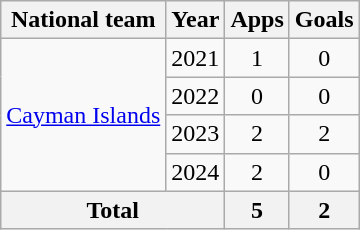<table class="wikitable" style="text-align:center">
<tr>
<th>National team</th>
<th>Year</th>
<th>Apps</th>
<th>Goals</th>
</tr>
<tr>
<td rowspan="4"><a href='#'>Cayman Islands</a></td>
<td>2021</td>
<td>1</td>
<td>0</td>
</tr>
<tr>
<td>2022</td>
<td>0</td>
<td>0</td>
</tr>
<tr>
<td>2023</td>
<td>2</td>
<td>2</td>
</tr>
<tr>
<td>2024</td>
<td>2</td>
<td>0</td>
</tr>
<tr>
<th colspan=2>Total</th>
<th>5</th>
<th>2</th>
</tr>
</table>
